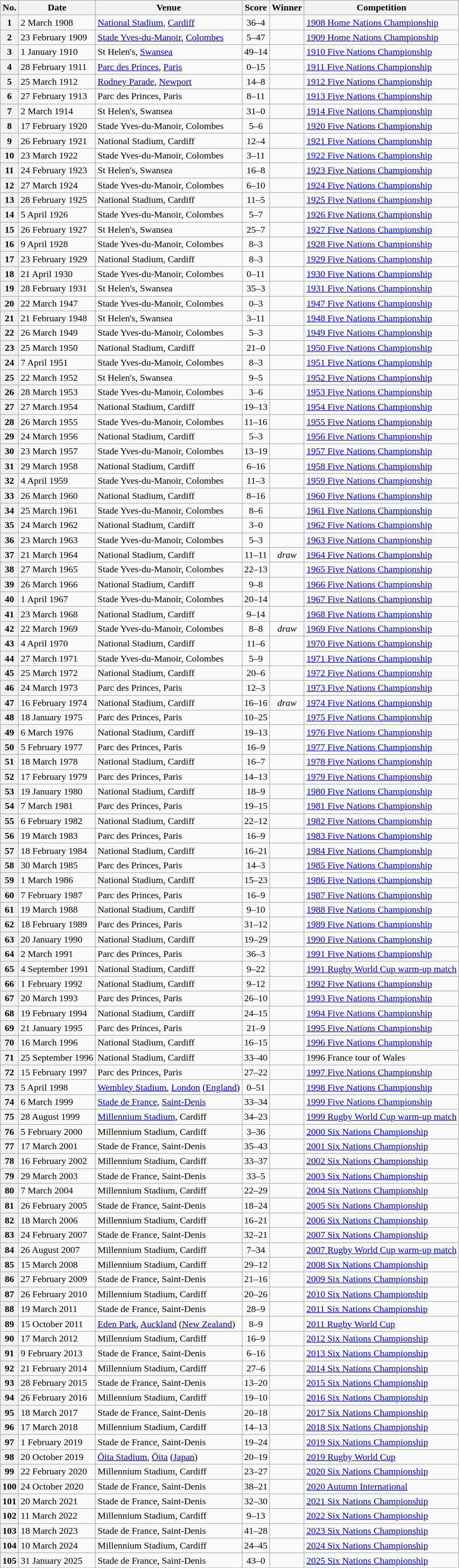<table class="wikitable">
<tr>
<th>No.</th>
<th>Date</th>
<th>Venue</th>
<th>Score</th>
<th>Winner</th>
<th>Competition</th>
</tr>
<tr>
<th>1</th>
<td>2 March 1908</td>
<td><a href='#'>National Stadium</a>, <a href='#'>Cardiff</a></td>
<td align="center">36–4</td>
<td></td>
<td><a href='#'>1908 Home Nations Championship</a></td>
</tr>
<tr>
<th>2</th>
<td>23 February 1909</td>
<td><a href='#'>Stade Yves-du-Manoir</a>, <a href='#'>Colombes</a></td>
<td align="center">5–47</td>
<td></td>
<td><a href='#'>1909 Home Nations Championship</a></td>
</tr>
<tr>
<th>3</th>
<td>1 January 1910</td>
<td>St Helen's, <a href='#'>Swansea</a></td>
<td align="center">49–14</td>
<td></td>
<td><a href='#'>1910 Five Nations Championship</a></td>
</tr>
<tr>
<th>4</th>
<td>28 February 1911</td>
<td><a href='#'>Parc des Princes</a>, <a href='#'>Paris</a></td>
<td align="center">0–15</td>
<td></td>
<td><a href='#'>1911 Five Nations Championship</a></td>
</tr>
<tr>
<th>5</th>
<td>25 March 1912</td>
<td><a href='#'>Rodney Parade</a>, <a href='#'>Newport</a></td>
<td align="center">14–8</td>
<td></td>
<td><a href='#'>1912 Five Nations Championship</a></td>
</tr>
<tr>
<th>6</th>
<td>27 February 1913</td>
<td>Parc des Princes, Paris</td>
<td align="center">8–11</td>
<td></td>
<td><a href='#'>1913 Five Nations Championship</a></td>
</tr>
<tr>
<th>7</th>
<td>2 March 1914</td>
<td>St Helen's, Swansea</td>
<td align="center">31–0</td>
<td></td>
<td><a href='#'>1914 Five Nations Championship</a></td>
</tr>
<tr>
<th>8</th>
<td>17 February 1920</td>
<td>Stade Yves-du-Manoir, Colombes</td>
<td align="center">5–6</td>
<td></td>
<td><a href='#'>1920 Five Nations Championship</a></td>
</tr>
<tr>
<th>9</th>
<td>26 February 1921</td>
<td>National Stadium, Cardiff</td>
<td align="center">12–4</td>
<td></td>
<td><a href='#'>1921 Five Nations Championship</a></td>
</tr>
<tr>
<th>10</th>
<td>23 March 1922</td>
<td>Stade Yves-du-Manoir, Colombes</td>
<td align="center">3–11</td>
<td></td>
<td><a href='#'>1922 Five Nations Championship</a></td>
</tr>
<tr>
<th>11</th>
<td>24 February 1923</td>
<td>St Helen's, Swansea</td>
<td align="center">16–8</td>
<td></td>
<td><a href='#'>1923 Five Nations Championship</a></td>
</tr>
<tr>
<th>12</th>
<td>27 March 1924</td>
<td>Stade Yves-du-Manoir, Colombes</td>
<td align="center">6–10</td>
<td></td>
<td><a href='#'>1924 Five Nations Championship</a></td>
</tr>
<tr>
<th>13</th>
<td>28 February 1925</td>
<td>National Stadium, Cardiff</td>
<td align="center">11–5</td>
<td></td>
<td><a href='#'>1925 Five Nations Championship</a></td>
</tr>
<tr>
<th>14</th>
<td>5 April 1926</td>
<td>Stade Yves-du-Manoir, Colombes</td>
<td align="center">5–7</td>
<td></td>
<td><a href='#'>1926 Five Nations Championship</a></td>
</tr>
<tr>
<th>15</th>
<td>26 February 1927</td>
<td>St Helen's, Swansea</td>
<td align="center">25–7</td>
<td></td>
<td><a href='#'>1927 Five Nations Championship</a></td>
</tr>
<tr>
<th>16</th>
<td>9 April 1928</td>
<td>Stade Yves-du-Manoir, Colombes</td>
<td align="center">8–3</td>
<td></td>
<td><a href='#'>1928 Five Nations Championship</a></td>
</tr>
<tr>
<th>17</th>
<td>23 February 1929</td>
<td>National Stadium, Cardiff</td>
<td align="center">8–3</td>
<td></td>
<td><a href='#'>1929 Five Nations Championship</a></td>
</tr>
<tr>
<th>18</th>
<td>21 April 1930</td>
<td>Stade Yves-du-Manoir, Colombes</td>
<td align="center">0–11</td>
<td></td>
<td><a href='#'>1930 Five Nations Championship</a></td>
</tr>
<tr>
<th>19</th>
<td>28 February 1931</td>
<td>St Helen's, Swansea</td>
<td align="center">35–3</td>
<td></td>
<td><a href='#'>1931 Five Nations Championship</a></td>
</tr>
<tr>
<th>20</th>
<td>22 March 1947</td>
<td>Stade Yves-du-Manoir, Colombes</td>
<td align="center">0–3</td>
<td></td>
<td><a href='#'>1947 Five Nations Championship</a></td>
</tr>
<tr>
<th>21</th>
<td>21 February 1948</td>
<td>St Helen's, Swansea</td>
<td align="center">3–11</td>
<td></td>
<td><a href='#'>1948 Five Nations Championship</a></td>
</tr>
<tr>
<th>22</th>
<td>26 March 1949</td>
<td>Stade Yves-du-Manoir, Colombes</td>
<td align="center">5–3</td>
<td></td>
<td><a href='#'>1949 Five Nations Championship</a></td>
</tr>
<tr>
<th>23</th>
<td>25 March 1950</td>
<td>National Stadium, Cardiff</td>
<td align="center">21–0</td>
<td></td>
<td><a href='#'>1950 Five Nations Championship</a></td>
</tr>
<tr>
<th>24</th>
<td>7 April 1951</td>
<td>Stade Yves-du-Manoir, Colombes</td>
<td align="center">8–3</td>
<td></td>
<td><a href='#'>1951 Five Nations Championship</a></td>
</tr>
<tr>
<th>25</th>
<td>22 March 1952</td>
<td>St Helen's, Swansea</td>
<td align="center">9–5</td>
<td></td>
<td><a href='#'>1952 Five Nations Championship</a></td>
</tr>
<tr>
<th>26</th>
<td>28 March 1953</td>
<td>Stade Yves-du-Manoir, Colombes</td>
<td align="center">3–6</td>
<td></td>
<td><a href='#'>1953 Five Nations Championship</a></td>
</tr>
<tr>
<th>27</th>
<td>27 March 1954</td>
<td>National Stadium, Cardiff</td>
<td align="center">19–13</td>
<td></td>
<td><a href='#'>1954 Five Nations Championship</a></td>
</tr>
<tr>
<th>28</th>
<td>26 March 1955</td>
<td>Stade Yves-du-Manoir, Colombes</td>
<td align="center">11–16</td>
<td></td>
<td><a href='#'>1955 Five Nations Championship</a></td>
</tr>
<tr>
<th>29</th>
<td>24 March 1956</td>
<td>National Stadium, Cardiff</td>
<td align="center">5–3</td>
<td></td>
<td><a href='#'>1956 Five Nations Championship</a></td>
</tr>
<tr>
<th>30</th>
<td>23 March 1957</td>
<td>Stade Yves-du-Manoir, Colombes</td>
<td align="center">13–19</td>
<td></td>
<td><a href='#'>1957 Five Nations Championship</a></td>
</tr>
<tr>
<th>31</th>
<td>29 March 1958</td>
<td>National Stadium, Cardiff</td>
<td align="center">6–16</td>
<td></td>
<td><a href='#'>1958 Five Nations Championship</a></td>
</tr>
<tr>
<th>32</th>
<td>4 April 1959</td>
<td>Stade Yves-du-Manoir, Colombes</td>
<td align="center">11–3</td>
<td></td>
<td><a href='#'>1959 Five Nations Championship</a></td>
</tr>
<tr>
<th>33</th>
<td>26 March 1960</td>
<td>National Stadium, Cardiff</td>
<td align="center">8–16</td>
<td></td>
<td><a href='#'>1960 Five Nations Championship</a></td>
</tr>
<tr>
<th>34</th>
<td>25 March 1961</td>
<td>Stade Yves-du-Manoir, Colombes</td>
<td align="center">8–6</td>
<td></td>
<td><a href='#'>1961 Five Nations Championship</a></td>
</tr>
<tr>
<th>35</th>
<td>24 March 1962</td>
<td>National Stadium, Cardiff</td>
<td align="center">3–0</td>
<td></td>
<td><a href='#'>1962 Five Nations Championship</a></td>
</tr>
<tr>
<th>36</th>
<td>23 March 1963</td>
<td>Stade Yves-du-Manoir, Colombes</td>
<td align="center">5–3</td>
<td></td>
<td><a href='#'>1963 Five Nations Championship</a></td>
</tr>
<tr>
<th>37</th>
<td>21 March 1964</td>
<td>National Stadium, Cardiff</td>
<td align="center">11–11</td>
<td align="center"><em>draw</em></td>
<td><a href='#'>1964 Five Nations Championship</a></td>
</tr>
<tr>
<th>38</th>
<td>27 March 1965</td>
<td>Stade Yves-du-Manoir, Colombes</td>
<td align="center">22–13</td>
<td></td>
<td><a href='#'>1965 Five Nations Championship</a></td>
</tr>
<tr>
<th>39</th>
<td>26 March 1966</td>
<td>National Stadium, Cardiff</td>
<td align="center">9–8</td>
<td></td>
<td><a href='#'>1966 Five Nations Championship</a></td>
</tr>
<tr>
<th>40</th>
<td>1 April 1967</td>
<td>Stade Yves-du-Manoir, Colombes</td>
<td align="center">20–14</td>
<td></td>
<td><a href='#'>1967 Five Nations Championship</a></td>
</tr>
<tr>
<th>41</th>
<td>23 March 1968</td>
<td>National Stadium, Cardiff</td>
<td align="center">9–14</td>
<td></td>
<td><a href='#'>1968 Five Nations Championship</a></td>
</tr>
<tr>
<th>42</th>
<td>22 March 1969</td>
<td>Stade Yves-du-Manoir, Colombes</td>
<td align="center">8–8</td>
<td align="center"><em>draw</em></td>
<td><a href='#'>1969 Five Nations Championship</a></td>
</tr>
<tr>
<th>43</th>
<td>4 April 1970</td>
<td>National Stadium, Cardiff</td>
<td align="center">11–6</td>
<td></td>
<td><a href='#'>1970 Five Nations Championship</a></td>
</tr>
<tr>
<th>44</th>
<td>27 March 1971</td>
<td>Stade Yves-du-Manoir, Colombes</td>
<td align="center">5–9</td>
<td></td>
<td><a href='#'>1971 Five Nations Championship</a></td>
</tr>
<tr>
<th>45</th>
<td>25 March 1972</td>
<td>National Stadium, Cardiff</td>
<td align="center">20–6</td>
<td></td>
<td><a href='#'>1972 Five Nations Championship</a></td>
</tr>
<tr>
<th>46</th>
<td>24 March 1973</td>
<td>Parc des Princes, Paris</td>
<td align="center">12–3</td>
<td></td>
<td><a href='#'>1973 Five Nations Championship</a></td>
</tr>
<tr>
<th>47</th>
<td>16 February 1974</td>
<td>National Stadium, Cardiff</td>
<td align="center">16–16</td>
<td align="center"><em>draw</em></td>
<td><a href='#'>1974 Five Nations Championship</a></td>
</tr>
<tr>
<th>48</th>
<td>18 January 1975</td>
<td>Parc des Princes, Paris</td>
<td align="center">10–25</td>
<td></td>
<td><a href='#'>1975 Five Nations Championship</a></td>
</tr>
<tr>
<th>49</th>
<td>6 March 1976</td>
<td>National Stadium, Cardiff</td>
<td align="center">19–13</td>
<td></td>
<td><a href='#'>1976 Five Nations Championship</a></td>
</tr>
<tr>
<th>50</th>
<td>5 February 1977</td>
<td>Parc des Princes, Paris</td>
<td align="center">16–9</td>
<td></td>
<td><a href='#'>1977 Five Nations Championship</a></td>
</tr>
<tr>
<th>51</th>
<td>18 March 1978</td>
<td>National Stadium, Cardiff</td>
<td align="center">16–7</td>
<td></td>
<td><a href='#'>1978 Five Nations Championship</a></td>
</tr>
<tr>
<th>52</th>
<td>17 February 1979</td>
<td>Parc des Princes, Paris</td>
<td align="center">14–13</td>
<td></td>
<td><a href='#'>1979 Five Nations Championship</a></td>
</tr>
<tr>
<th>53</th>
<td>19 January 1980</td>
<td>National Stadium, Cardiff</td>
<td align="center">18–9</td>
<td></td>
<td><a href='#'>1980 Five Nations Championship</a></td>
</tr>
<tr>
<th>54</th>
<td>7 March 1981</td>
<td>Parc des Princes, Paris</td>
<td align="center">19–15</td>
<td></td>
<td><a href='#'>1981 Five Nations Championship</a></td>
</tr>
<tr>
<th>55</th>
<td>6 February 1982</td>
<td>National Stadium, Cardiff</td>
<td align="center">22–12</td>
<td></td>
<td><a href='#'>1982 Five Nations Championship</a></td>
</tr>
<tr>
<th>56</th>
<td>19 March 1983</td>
<td>Parc des Princes, Paris</td>
<td align="center">16–9</td>
<td></td>
<td><a href='#'>1983 Five Nations Championship</a></td>
</tr>
<tr>
<th>57</th>
<td>18 February 1984</td>
<td>National Stadium, Cardiff</td>
<td align="center">16–21</td>
<td></td>
<td><a href='#'>1984 Five Nations Championship</a></td>
</tr>
<tr>
<th>58</th>
<td>30 March 1985</td>
<td>Parc des Princes, Paris</td>
<td align="center">14–3</td>
<td></td>
<td><a href='#'>1985 Five Nations Championship</a></td>
</tr>
<tr>
<th>59</th>
<td>1 March 1986</td>
<td>National Stadium, Cardiff</td>
<td align="center">15–23</td>
<td></td>
<td><a href='#'>1986 Five Nations Championship</a></td>
</tr>
<tr>
<th>60</th>
<td>7 February 1987</td>
<td>Parc des Princes, Paris</td>
<td align="center">16–9</td>
<td></td>
<td><a href='#'>1987 Five Nations Championship</a></td>
</tr>
<tr>
<th>61</th>
<td>19 March 1988</td>
<td>National Stadium, Cardiff</td>
<td align="center">9–10</td>
<td></td>
<td><a href='#'>1988 Five Nations Championship</a></td>
</tr>
<tr>
<th>62</th>
<td>18 February 1989</td>
<td>Parc des Princes, Paris</td>
<td align="center">31–12</td>
<td></td>
<td><a href='#'>1989 Five Nations Championship</a></td>
</tr>
<tr>
<th>63</th>
<td>20 January 1990</td>
<td>National Stadium, Cardiff</td>
<td align="center">19–29</td>
<td></td>
<td><a href='#'>1990 Five Nations Championship</a></td>
</tr>
<tr>
<th>64</th>
<td>2 March 1991</td>
<td>Parc des Princes, Paris</td>
<td align="center">36–3</td>
<td></td>
<td><a href='#'>1991 Five Nations Championship</a></td>
</tr>
<tr>
<th>65</th>
<td>4 September 1991</td>
<td>National Stadium, Cardiff</td>
<td align="center">9–22</td>
<td></td>
<td><a href='#'>1991 Rugby World Cup warm-up match</a></td>
</tr>
<tr>
<th>66</th>
<td>1 February 1992</td>
<td>National Stadium, Cardiff</td>
<td align="center">9–12</td>
<td></td>
<td><a href='#'>1992 Five Nations Championship</a></td>
</tr>
<tr>
<th>67</th>
<td>20 March 1993</td>
<td>Parc des Princes, Paris</td>
<td align="center">26–10</td>
<td></td>
<td><a href='#'>1993 Five Nations Championship</a></td>
</tr>
<tr>
<th>68</th>
<td>19 February 1994</td>
<td>National Stadium, Cardiff</td>
<td align="center">24–15</td>
<td></td>
<td><a href='#'>1994 Five Nations Championship</a></td>
</tr>
<tr>
<th>69</th>
<td>21 January 1995</td>
<td>Parc des Princes, Paris</td>
<td align="center">21–9</td>
<td></td>
<td><a href='#'>1995 Five Nations Championship</a></td>
</tr>
<tr>
<th>70</th>
<td>16 March 1996</td>
<td>National Stadium, Cardiff</td>
<td align="center">16–15</td>
<td></td>
<td><a href='#'>1996 Five Nations Championship</a></td>
</tr>
<tr>
<th>71</th>
<td>25 September 1996</td>
<td>National Stadium, Cardiff</td>
<td align="center">33–40</td>
<td></td>
<td>1996 France tour of Wales</td>
</tr>
<tr>
<th>72</th>
<td>15 February 1997</td>
<td>Parc des Princes, Paris</td>
<td align="center">27–22</td>
<td></td>
<td><a href='#'>1997 Five Nations Championship</a></td>
</tr>
<tr>
<th>73</th>
<td>5 April 1998</td>
<td><a href='#'>Wembley Stadium</a>, <a href='#'>London</a> (<a href='#'>England</a>)</td>
<td align="center">0–51</td>
<td></td>
<td><a href='#'>1998 Five Nations Championship</a></td>
</tr>
<tr>
<th>74</th>
<td>6 March 1999</td>
<td><a href='#'>Stade de France</a>, <a href='#'>Saint-Denis</a></td>
<td align="center">33–34</td>
<td></td>
<td><a href='#'>1999 Five Nations Championship</a></td>
</tr>
<tr>
<th>75</th>
<td>28 August 1999</td>
<td><a href='#'>Millennium Stadium</a>, Cardiff</td>
<td align="center">34–23</td>
<td></td>
<td><a href='#'>1999 Rugby World Cup warm-up match</a></td>
</tr>
<tr>
<th>76</th>
<td>5 February 2000</td>
<td>Millennium Stadium, Cardiff</td>
<td align="center">3–36</td>
<td></td>
<td><a href='#'>2000 Six Nations Championship</a></td>
</tr>
<tr>
<th>77</th>
<td>17 March 2001</td>
<td>Stade de France, Saint-Denis</td>
<td align="center">35–43</td>
<td></td>
<td><a href='#'>2001 Six Nations Championship</a></td>
</tr>
<tr>
<th>78</th>
<td>16 February 2002</td>
<td>Millennium Stadium, Cardiff</td>
<td align="center">33–37</td>
<td></td>
<td><a href='#'>2002 Six Nations Championship</a></td>
</tr>
<tr>
<th>79</th>
<td>29 March 2003</td>
<td>Stade de France, Saint-Denis</td>
<td align="center">33–5</td>
<td></td>
<td><a href='#'>2003 Six Nations Championship</a></td>
</tr>
<tr>
<th>80</th>
<td>7 March 2004</td>
<td>Millennium Stadium, Cardiff</td>
<td align="center">22–29</td>
<td></td>
<td><a href='#'>2004 Six Nations Championship</a></td>
</tr>
<tr>
<th>81</th>
<td>26 February 2005</td>
<td>Stade de France, Saint-Denis</td>
<td align="center">18–24</td>
<td></td>
<td><a href='#'>2005 Six Nations Championship</a></td>
</tr>
<tr>
<th>82</th>
<td>18 March 2006</td>
<td>Millennium Stadium, Cardiff</td>
<td align="center">16–21</td>
<td></td>
<td><a href='#'>2006 Six Nations Championship</a></td>
</tr>
<tr>
<th>83</th>
<td>24 February 2007</td>
<td>Stade de France, Saint-Denis</td>
<td align="center">32–21</td>
<td></td>
<td><a href='#'>2007 Six Nations Championship</a></td>
</tr>
<tr>
<th>84</th>
<td>26 August 2007</td>
<td>Millennium Stadium, Cardiff</td>
<td align="center">7–34</td>
<td></td>
<td><a href='#'>2007 Rugby World Cup warm-up match</a></td>
</tr>
<tr>
<th>85</th>
<td>15 March 2008</td>
<td>Millennium Stadium, Cardiff</td>
<td align="center">29–12</td>
<td></td>
<td><a href='#'>2008 Six Nations Championship</a></td>
</tr>
<tr>
<th>86</th>
<td>27 February 2009</td>
<td>Stade de France, Saint-Denis</td>
<td align="center">21–16</td>
<td></td>
<td><a href='#'>2009 Six Nations Championship</a></td>
</tr>
<tr>
<th>87</th>
<td>26 February 2010</td>
<td>Millennium Stadium, Cardiff</td>
<td align="center">20–26</td>
<td></td>
<td><a href='#'>2010 Six Nations Championship</a></td>
</tr>
<tr>
<th>88</th>
<td>19 March 2011</td>
<td>Stade de France, Saint-Denis</td>
<td align="center">28–9</td>
<td></td>
<td><a href='#'>2011 Six Nations Championship</a></td>
</tr>
<tr>
<th>89</th>
<td>15 October 2011</td>
<td><a href='#'>Eden Park</a>, <a href='#'>Auckland</a> (<a href='#'>New Zealand</a>)</td>
<td align="center">8–9</td>
<td></td>
<td><a href='#'>2011 Rugby World Cup</a></td>
</tr>
<tr>
<th>90</th>
<td>17 March 2012</td>
<td>Millennium Stadium, Cardiff</td>
<td align="center">16–9</td>
<td></td>
<td><a href='#'>2012 Six Nations Championship</a></td>
</tr>
<tr>
<th>91</th>
<td>9 February 2013</td>
<td>Stade de France, Saint-Denis</td>
<td align="center">6–16</td>
<td></td>
<td><a href='#'>2013 Six Nations Championship</a></td>
</tr>
<tr>
<th>92</th>
<td>21 February 2014</td>
<td>Millennium Stadium, Cardiff</td>
<td align="center">27–6</td>
<td></td>
<td><a href='#'>2014 Six Nations Championship</a></td>
</tr>
<tr>
<th>93</th>
<td>28 February 2015</td>
<td>Stade de France, Saint-Denis</td>
<td align="center">13–20</td>
<td></td>
<td><a href='#'>2015 Six Nations Championship</a></td>
</tr>
<tr>
<th>94</th>
<td>26 February 2016</td>
<td>Millennium Stadium, Cardiff</td>
<td align="center">19–10</td>
<td></td>
<td><a href='#'>2016 Six Nations Championship</a></td>
</tr>
<tr>
<th>95</th>
<td>18 March 2017</td>
<td>Stade de France, Saint-Denis</td>
<td align="center">20–18</td>
<td></td>
<td><a href='#'>2017 Six Nations Championship</a></td>
</tr>
<tr>
<th>96</th>
<td>17 March 2018</td>
<td>Millennium Stadium, Cardiff</td>
<td align="center">14–13</td>
<td></td>
<td><a href='#'>2018 Six Nations Championship</a></td>
</tr>
<tr>
<th>97</th>
<td>1 February 2019</td>
<td>Stade de France, Saint-Denis</td>
<td align="centre">19–24</td>
<td></td>
<td><a href='#'>2019 Six Nations Championship</a></td>
</tr>
<tr>
<th>98</th>
<td>20 October 2019</td>
<td><a href='#'>Ōita Stadium</a>, <a href='#'>Ōita</a> (<a href='#'>Japan</a>)</td>
<td align="center">20–19</td>
<td></td>
<td><a href='#'>2019 Rugby World Cup</a></td>
</tr>
<tr>
<th>99</th>
<td>22 February 2020</td>
<td>Millennium Stadium, Cardiff</td>
<td align="center">23–27</td>
<td></td>
<td><a href='#'>2020 Six Nations Championship</a></td>
</tr>
<tr>
<th>100</th>
<td>24 October 2020</td>
<td>Stade de France, Saint-Denis</td>
<td align="center">38–21</td>
<td></td>
<td><a href='#'>2020 Autumn International</a></td>
</tr>
<tr>
<th>101</th>
<td>20 March 2021</td>
<td>Stade de France, Saint-Denis</td>
<td align="center">32–30</td>
<td></td>
<td><a href='#'>2021 Six Nations Championship</a></td>
</tr>
<tr>
<th>102</th>
<td>11 March 2022</td>
<td>Millennium Stadium, Cardiff</td>
<td align="center">9–13</td>
<td></td>
<td><a href='#'>2022 Six Nations Championship</a></td>
</tr>
<tr>
<th>103</th>
<td>18 March 2023</td>
<td>Stade de France, Saint-Denis</td>
<td align="center">41–28</td>
<td></td>
<td><a href='#'>2023 Six Nations Championship</a></td>
</tr>
<tr>
<th>104</th>
<td>10 March 2024</td>
<td>Millennium Stadium, Cardiff</td>
<td align="center">24–45</td>
<td></td>
<td><a href='#'>2024 Six Nations Championship</a></td>
</tr>
<tr>
<th>105</th>
<td>31 January 2025</td>
<td>Stade de France, Saint-Denis</td>
<td align="center">43–0</td>
<td></td>
<td><a href='#'>2025 Six Nations Championship</a></td>
</tr>
</table>
